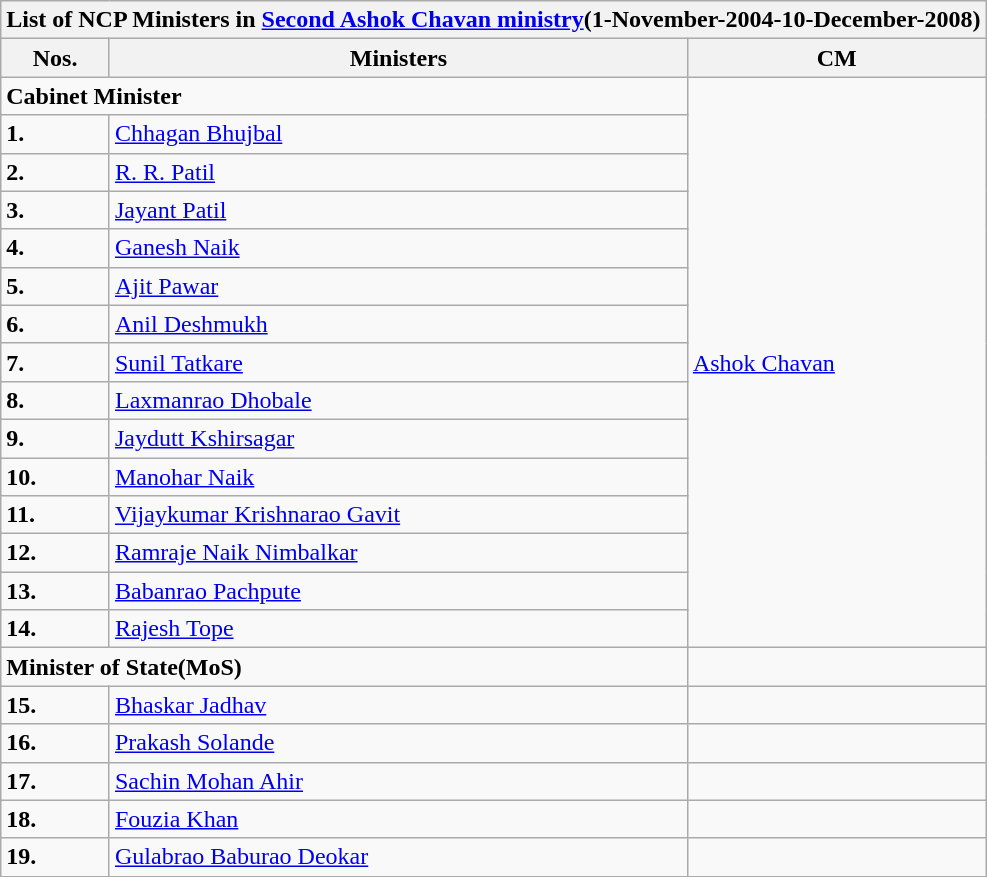<table class="wikitable">
<tr>
<th colspan="3">List of NCP Ministers in <a href='#'>Second Ashok Chavan ministry</a>(1-November-2004-10-December-2008)</th>
</tr>
<tr>
<th>Nos.</th>
<th>Ministers</th>
<th>CM</th>
</tr>
<tr>
<td colspan="2"><strong>Cabinet Minister</strong></td>
<td rowspan="15"><a href='#'>Ashok Chavan</a></td>
</tr>
<tr>
<td><strong>1.</strong></td>
<td><a href='#'>Chhagan Bhujbal</a></td>
</tr>
<tr>
<td><strong>2.</strong></td>
<td><a href='#'>R. R. Patil</a></td>
</tr>
<tr>
<td><strong>3.</strong></td>
<td><a href='#'>Jayant Patil</a></td>
</tr>
<tr>
<td><strong>4.</strong></td>
<td><a href='#'>Ganesh Naik</a></td>
</tr>
<tr>
<td><strong>5.</strong></td>
<td><a href='#'>Ajit Pawar</a></td>
</tr>
<tr>
<td><strong>6.</strong></td>
<td><a href='#'>Anil Deshmukh</a></td>
</tr>
<tr>
<td><strong>7.</strong></td>
<td><a href='#'>Sunil Tatkare</a></td>
</tr>
<tr>
<td><strong>8.</strong></td>
<td><a href='#'>Laxmanrao Dhobale</a></td>
</tr>
<tr>
<td><strong>9.</strong></td>
<td><a href='#'>Jaydutt Kshirsagar</a></td>
</tr>
<tr>
<td><strong>10.</strong></td>
<td><a href='#'>Manohar Naik</a></td>
</tr>
<tr>
<td><strong>11.</strong></td>
<td><a href='#'>Vijaykumar Krishnarao Gavit</a></td>
</tr>
<tr>
<td><strong>12.</strong></td>
<td><a href='#'>Ramraje Naik Nimbalkar</a></td>
</tr>
<tr>
<td><strong>13.</strong></td>
<td><a href='#'>Babanrao Pachpute</a></td>
</tr>
<tr>
<td><strong>14.</strong></td>
<td><a href='#'>Rajesh Tope</a></td>
</tr>
<tr>
<td colspan="2"><strong>Minister of State(MoS)</strong></td>
<td></td>
</tr>
<tr>
<td><strong>15.</strong></td>
<td><a href='#'>Bhaskar Jadhav</a></td>
<td></td>
</tr>
<tr>
<td><strong>16.</strong></td>
<td><a href='#'>Prakash Solande</a></td>
<td></td>
</tr>
<tr>
<td><strong>17.</strong></td>
<td><a href='#'>Sachin Mohan Ahir</a></td>
<td></td>
</tr>
<tr>
<td><strong>18.</strong></td>
<td><a href='#'>Fouzia Khan</a></td>
<td></td>
</tr>
<tr>
<td><strong>19.</strong></td>
<td><a href='#'>Gulabrao Baburao Deokar</a></td>
<td></td>
</tr>
</table>
